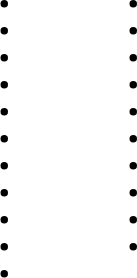<table>
<tr>
<td style="vertical-align:top; width:25%;"><br><ul><li></li><li></li><li></li><li></li><li></li><li></li><li></li><li></li><li></li><li></li><li></li></ul></td>
<td style="vertical-align:top; width:25%;"><br><ul><li></li><li></li><li></li><li></li><li></li><li></li><li></li><li></li><li></li><li></li></ul></td>
</tr>
</table>
